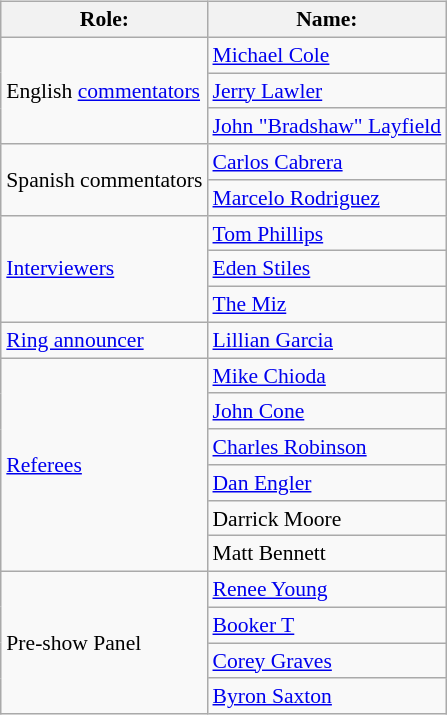<table class=wikitable style="font-size:90%; margin: 0.5em 0 0.5em 1em; float: right; clear: right;">
<tr>
<th>Role:</th>
<th>Name:</th>
</tr>
<tr>
<td rowspan=3>English <a href='#'>commentators</a></td>
<td><a href='#'>Michael Cole</a></td>
</tr>
<tr>
<td><a href='#'>Jerry Lawler</a></td>
</tr>
<tr>
<td><a href='#'>John "Bradshaw" Layfield</a></td>
</tr>
<tr>
<td rowspan=2>Spanish commentators</td>
<td><a href='#'>Carlos Cabrera</a></td>
</tr>
<tr>
<td><a href='#'>Marcelo Rodriguez</a></td>
</tr>
<tr>
<td rowspan=3><a href='#'>Interviewers</a></td>
<td><a href='#'>Tom Phillips</a> </td>
</tr>
<tr>
<td><a href='#'>Eden Stiles</a> </td>
</tr>
<tr>
<td><a href='#'>The Miz</a> </td>
</tr>
<tr>
<td><a href='#'>Ring announcer</a></td>
<td><a href='#'>Lillian Garcia</a></td>
</tr>
<tr>
<td rowspan=6><a href='#'>Referees</a></td>
<td><a href='#'>Mike Chioda</a></td>
</tr>
<tr>
<td><a href='#'>John Cone</a></td>
</tr>
<tr>
<td><a href='#'>Charles Robinson</a></td>
</tr>
<tr>
<td><a href='#'>Dan Engler</a></td>
</tr>
<tr>
<td>Darrick Moore</td>
</tr>
<tr>
<td>Matt Bennett</td>
</tr>
<tr>
<td rowspan=4>Pre-show Panel</td>
<td><a href='#'>Renee Young</a></td>
</tr>
<tr>
<td><a href='#'>Booker T</a></td>
</tr>
<tr>
<td><a href='#'>Corey Graves</a></td>
</tr>
<tr>
<td><a href='#'>Byron Saxton</a></td>
</tr>
</table>
